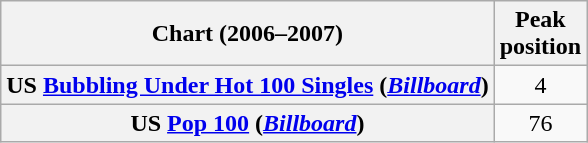<table class="wikitable sortable plainrowheaders" style="text-align:center">
<tr>
<th>Chart (2006–2007)</th>
<th>Peak<br>position</th>
</tr>
<tr>
<th scope="row">US <a href='#'>Bubbling Under Hot 100 Singles</a> (<a href='#'><em>Billboard</em></a>)</th>
<td>4</td>
</tr>
<tr>
<th scope="row">US <a href='#'>Pop 100</a> (<a href='#'><em>Billboard</em></a>)</th>
<td>76</td>
</tr>
</table>
